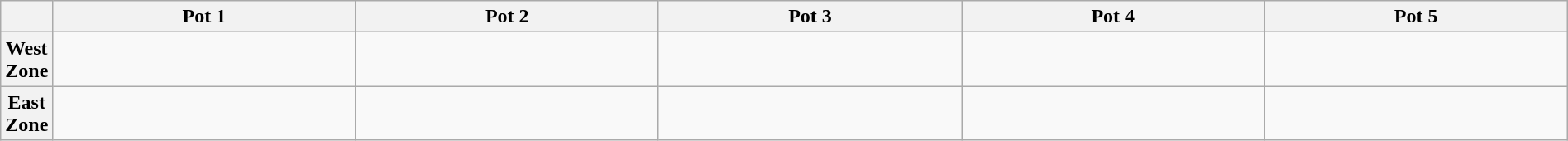<table class="wikitable" style="width:100%;">
<tr>
<th></th>
<th width=20%>Pot 1</th>
<th width=20%>Pot 2</th>
<th width=20%>Pot 3</th>
<th width=20%>Pot 4</th>
<th width=20%>Pot 5</th>
</tr>
<tr>
<th>West Zone</th>
<td valign=top></td>
<td valign=top></td>
<td valign=top></td>
<td valign=top></td>
<td valign=top></td>
</tr>
<tr>
<th>East Zone</th>
<td valign=top></td>
<td valign=top></td>
<td valign=top></td>
<td valign=top></td>
<td valign=top></td>
</tr>
</table>
